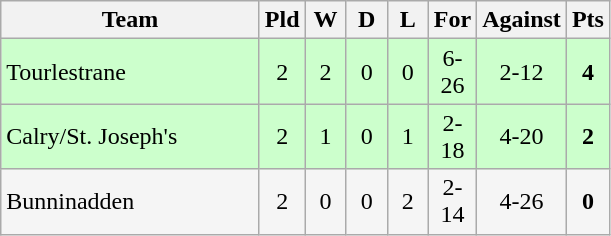<table class="wikitable">
<tr>
<th width=165>Team</th>
<th width=20>Pld</th>
<th width=20>W</th>
<th width=20>D</th>
<th width=20>L</th>
<th width=20>For</th>
<th width=20>Against</th>
<th width=20>Pts</th>
</tr>
<tr align=center style="background:#ccffcc;">
<td style="text-align:left;">Tourlestrane</td>
<td>2</td>
<td>2</td>
<td>0</td>
<td>0</td>
<td>6-26</td>
<td>2-12</td>
<td><strong>4</strong></td>
</tr>
<tr align=center style="background:#ccffcc;">
<td style="text-align:left;">Calry/St. Joseph's</td>
<td>2</td>
<td>1</td>
<td>0</td>
<td>1</td>
<td>2-18</td>
<td>4-20</td>
<td><strong>2</strong></td>
</tr>
<tr align=center style="background:#f5f5f5;">
<td style="text-align:left;">Bunninadden</td>
<td>2</td>
<td>0</td>
<td>0</td>
<td>2</td>
<td>2-14</td>
<td>4-26</td>
<td><strong>0</strong></td>
</tr>
</table>
